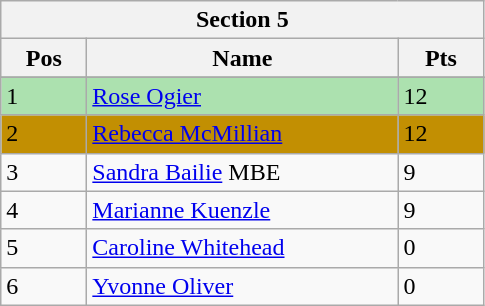<table class="wikitable">
<tr>
<th colspan="6">Section 5</th>
</tr>
<tr>
<th width=50>Pos</th>
<th width=200>Name</th>
<th width=50>Pts</th>
</tr>
<tr>
</tr>
<tr style="background:#ACE1AF;">
<td>1</td>
<td> <a href='#'>Rose Ogier</a></td>
<td>12</td>
</tr>
<tr style="background:#c28f02;">
<td>2</td>
<td> <a href='#'>Rebecca McMillian</a></td>
<td>12</td>
</tr>
<tr>
<td>3</td>
<td> <a href='#'>Sandra Bailie</a> MBE</td>
<td>9</td>
</tr>
<tr>
<td>4</td>
<td> <a href='#'>Marianne Kuenzle</a></td>
<td>9</td>
</tr>
<tr>
<td>5</td>
<td> <a href='#'>Caroline Whitehead</a></td>
<td>0</td>
</tr>
<tr>
<td>6</td>
<td> <a href='#'>Yvonne Oliver</a></td>
<td>0</td>
</tr>
</table>
